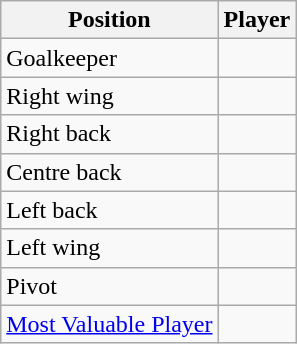<table class="wikitable">
<tr>
<th>Position</th>
<th>Player</th>
</tr>
<tr>
<td>Goalkeeper</td>
<td></td>
</tr>
<tr>
<td>Right wing</td>
<td></td>
</tr>
<tr>
<td>Right back</td>
<td></td>
</tr>
<tr>
<td>Centre back</td>
<td></td>
</tr>
<tr>
<td>Left back</td>
<td></td>
</tr>
<tr>
<td>Left wing</td>
<td></td>
</tr>
<tr>
<td>Pivot</td>
<td></td>
</tr>
<tr>
<td><a href='#'>Most Valuable Player</a></td>
<td></td>
</tr>
</table>
